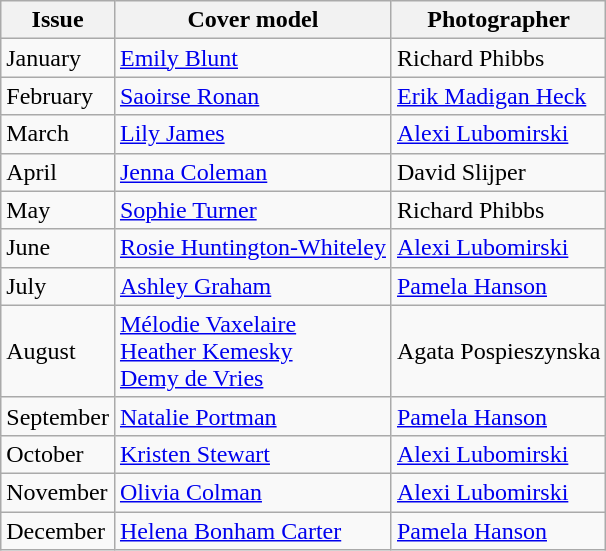<table class="sortable wikitable">
<tr>
<th>Issue</th>
<th>Cover model</th>
<th>Photographer</th>
</tr>
<tr>
<td>January</td>
<td><a href='#'>Emily Blunt</a></td>
<td>Richard Phibbs</td>
</tr>
<tr>
<td>February</td>
<td><a href='#'>Saoirse Ronan</a></td>
<td><a href='#'>Erik Madigan Heck</a></td>
</tr>
<tr>
<td>March</td>
<td><a href='#'>Lily James</a></td>
<td><a href='#'>Alexi Lubomirski</a></td>
</tr>
<tr>
<td>April</td>
<td><a href='#'>Jenna Coleman</a></td>
<td>David Slijper</td>
</tr>
<tr>
<td>May</td>
<td><a href='#'>Sophie Turner</a></td>
<td>Richard Phibbs</td>
</tr>
<tr>
<td>June</td>
<td><a href='#'>Rosie Huntington-Whiteley</a></td>
<td><a href='#'>Alexi Lubomirski</a></td>
</tr>
<tr>
<td>July</td>
<td><a href='#'>Ashley Graham</a></td>
<td><a href='#'>Pamela Hanson</a></td>
</tr>
<tr>
<td>August</td>
<td><a href='#'>Mélodie Vaxelaire</a><br><a href='#'>Heather Kemesky</a><br><a href='#'>Demy de Vries</a></td>
<td>Agata Pospieszynska</td>
</tr>
<tr>
<td>September</td>
<td><a href='#'>Natalie Portman</a></td>
<td><a href='#'>Pamela Hanson</a></td>
</tr>
<tr>
<td>October</td>
<td><a href='#'>Kristen Stewart</a></td>
<td><a href='#'>Alexi Lubomirski</a></td>
</tr>
<tr>
<td>November</td>
<td><a href='#'>Olivia Colman</a></td>
<td><a href='#'>Alexi Lubomirski</a></td>
</tr>
<tr>
<td>December</td>
<td><a href='#'>Helena Bonham Carter</a></td>
<td><a href='#'>Pamela Hanson</a></td>
</tr>
</table>
